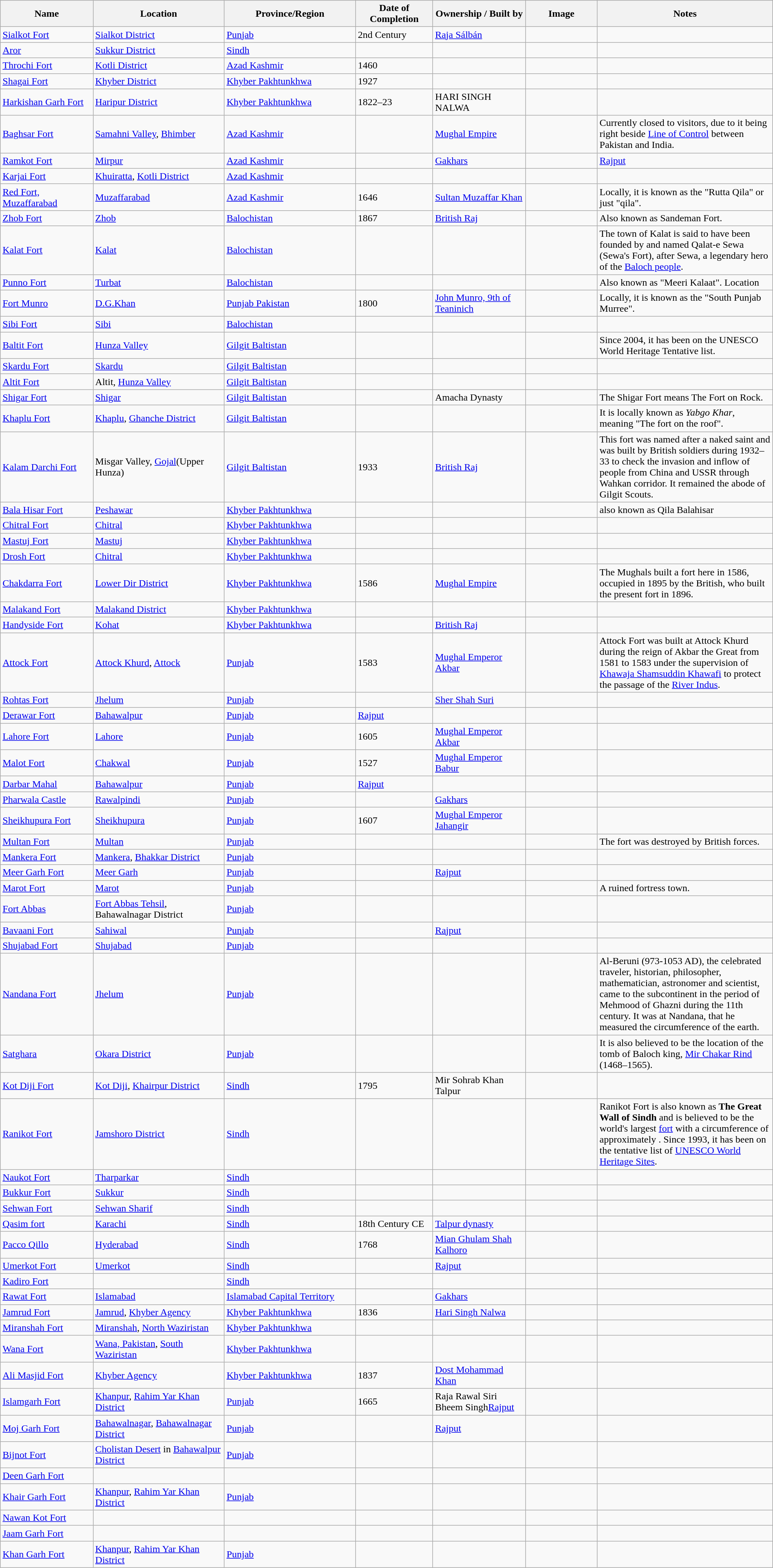<table class="wikitable sortable" width="100%">
<tr>
<th width="12%">Name</th>
<th width="17%">Location</th>
<th width="17%">Province/Region</th>
<th width="10%">Date of Completion</th>
<th width="12%">Ownership / Built by</th>
<th class="unsortable" width="110">Image</th>
<th class="unsortable">Notes</th>
</tr>
<tr>
<td><a href='#'>Sialkot Fort</a></td>
<td><a href='#'>Sialkot District</a></td>
<td><a href='#'>Punjab</a></td>
<td>2nd Century</td>
<td><a href='#'>Raja Sálbán</a></td>
<td></td>
<td></td>
</tr>
<tr>
<td><a href='#'>Aror</a></td>
<td><a href='#'>Sukkur District</a></td>
<td><a href='#'>Sindh</a></td>
<td></td>
<td></td>
<td></td>
<td></td>
</tr>
<tr>
<td><a href='#'>Throchi Fort</a></td>
<td><a href='#'>Kotli District</a></td>
<td><a href='#'>Azad Kashmir</a></td>
<td>1460</td>
<td></td>
<td></td>
<td></td>
</tr>
<tr>
<td><a href='#'>Shagai Fort</a></td>
<td><a href='#'>Khyber District</a></td>
<td><a href='#'>Khyber Pakhtunkhwa</a></td>
<td>1927</td>
<td></td>
<td></td>
<td></td>
</tr>
<tr>
<td><a href='#'>Harkishan Garh Fort</a></td>
<td><a href='#'>Haripur District</a></td>
<td><a href='#'>Khyber Pakhtunkhwa</a></td>
<td>1822–23</td>
<td>HARI SINGH NALWA</td>
<td></td>
<td></td>
</tr>
<tr>
<td><a href='#'>Baghsar Fort</a></td>
<td><a href='#'>Samahni Valley</a>, <a href='#'>Bhimber</a></td>
<td><a href='#'>Azad Kashmir</a></td>
<td></td>
<td><a href='#'>Mughal Empire</a></td>
<td></td>
<td>Currently closed to visitors, due to it being right beside <a href='#'>Line of Control</a> between Pakistan and India.</td>
</tr>
<tr>
<td><a href='#'>Ramkot Fort</a></td>
<td><a href='#'>Mirpur</a></td>
<td><a href='#'>Azad Kashmir</a></td>
<td></td>
<td><a href='#'>Gakhars</a></td>
<td></td>
<td><a href='#'>Rajput</a></td>
</tr>
<tr>
<td><a href='#'>Karjai Fort</a></td>
<td><a href='#'>Khuiratta</a>, <a href='#'>Kotli District</a></td>
<td><a href='#'>Azad Kashmir</a></td>
<td></td>
<td></td>
<td></td>
<td></td>
</tr>
<tr>
<td><a href='#'>Red Fort, Muzaffarabad</a></td>
<td><a href='#'>Muzaffarabad</a></td>
<td><a href='#'>Azad Kashmir</a></td>
<td>1646</td>
<td><a href='#'>Sultan Muzaffar Khan</a></td>
<td></td>
<td>Locally, it is known as the "Rutta Qila" or just "qila".</td>
</tr>
<tr>
<td><a href='#'>Zhob Fort</a></td>
<td><a href='#'>Zhob</a></td>
<td><a href='#'>Balochistan</a></td>
<td>1867</td>
<td><a href='#'>British Raj</a></td>
<td></td>
<td>Also known as Sandeman Fort.</td>
</tr>
<tr>
<td><a href='#'>Kalat Fort</a></td>
<td><a href='#'>Kalat</a></td>
<td><a href='#'>Balochistan</a></td>
<td></td>
<td></td>
<td></td>
<td>The town of Kalat is said to have been founded by and named Qalat-e Sewa (Sewa's Fort), after Sewa, a legendary hero of the <a href='#'>Baloch people</a>.</td>
</tr>
<tr>
<td><a href='#'>Punno Fort</a></td>
<td><a href='#'>Turbat</a></td>
<td><a href='#'>Balochistan</a></td>
<td></td>
<td></td>
<td></td>
<td>Also known as "Meeri Kalaat". Location </td>
</tr>
<tr>
<td><a href='#'>Fort Munro</a></td>
<td><a href='#'>D.G.Khan</a></td>
<td><a href='#'>Punjab Pakistan</a></td>
<td>1800</td>
<td><a href='#'>John Munro, 9th of Teaninich</a></td>
<td></td>
<td>Locally, it is known as the "South Punjab Murree".</td>
</tr>
<tr>
<td><a href='#'>Sibi Fort</a></td>
<td><a href='#'>Sibi</a></td>
<td><a href='#'>Balochistan</a></td>
<td></td>
<td></td>
<td></td>
<td></td>
</tr>
<tr>
<td><a href='#'>Baltit Fort</a></td>
<td><a href='#'>Hunza Valley</a></td>
<td><a href='#'>Gilgit Baltistan</a></td>
<td></td>
<td></td>
<td></td>
<td>Since 2004, it has been on the UNESCO World Heritage Tentative list.</td>
</tr>
<tr>
<td><a href='#'>Skardu Fort</a></td>
<td><a href='#'>Skardu</a></td>
<td><a href='#'>Gilgit Baltistan</a></td>
<td></td>
<td></td>
<td></td>
<td></td>
</tr>
<tr i>
<td><a href='#'>Altit Fort</a></td>
<td>Altit, <a href='#'>Hunza Valley</a></td>
<td><a href='#'>Gilgit Baltistan</a></td>
<td></td>
<td></td>
<td></td>
<td></td>
</tr>
<tr>
<td><a href='#'>Shigar Fort</a></td>
<td><a href='#'>Shigar</a></td>
<td><a href='#'>Gilgit Baltistan</a></td>
<td></td>
<td>Amacha Dynasty</td>
<td></td>
<td>The Shigar Fort means The Fort on Rock.</td>
</tr>
<tr>
<td><a href='#'>Khaplu Fort</a></td>
<td><a href='#'>Khaplu</a>, <a href='#'>Ghanche District</a></td>
<td><a href='#'>Gilgit Baltistan</a></td>
<td></td>
<td></td>
<td></td>
<td>It is locally known as <em>Yabgo Khar</em>, meaning "The fort on the roof".</td>
</tr>
<tr>
<td><a href='#'>Kalam Darchi Fort</a></td>
<td>Misgar Valley, <a href='#'>Gojal</a>(Upper Hunza)</td>
<td><a href='#'>Gilgit Baltistan</a></td>
<td>1933</td>
<td><a href='#'>British Raj</a></td>
<td></td>
<td>This fort was named after a naked saint and was built by British soldiers during 1932–33 to check the invasion and inflow of people from China and USSR through Wahkan corridor. It remained the abode of Gilgit Scouts.</td>
</tr>
<tr>
<td><a href='#'>Bala Hisar Fort</a></td>
<td><a href='#'>Peshawar</a></td>
<td><a href='#'>Khyber Pakhtunkhwa</a></td>
<td></td>
<td></td>
<td></td>
<td>also known as Qila Balahisar</td>
</tr>
<tr>
<td><a href='#'>Chitral Fort</a></td>
<td><a href='#'>Chitral</a></td>
<td><a href='#'>Khyber Pakhtunkhwa</a></td>
<td></td>
<td></td>
<td></td>
<td></td>
</tr>
<tr>
<td><a href='#'>Mastuj Fort</a></td>
<td><a href='#'>Mastuj</a></td>
<td><a href='#'>Khyber Pakhtunkhwa</a></td>
<td></td>
<td></td>
<td></td>
<td></td>
</tr>
<tr>
<td><a href='#'>Drosh Fort</a></td>
<td><a href='#'>Chitral</a></td>
<td><a href='#'>Khyber Pakhtunkhwa</a></td>
<td></td>
<td></td>
<td></td>
<td></td>
</tr>
<tr>
<td><a href='#'>Chakdarra Fort</a></td>
<td><a href='#'>Lower Dir District</a></td>
<td><a href='#'>Khyber Pakhtunkhwa</a></td>
<td>1586</td>
<td><a href='#'>Mughal Empire</a></td>
<td></td>
<td>The Mughals built a fort here in 1586, occupied in 1895 by the British, who built the present fort in 1896. </td>
</tr>
<tr>
<td><a href='#'>Malakand Fort</a></td>
<td><a href='#'>Malakand District</a></td>
<td><a href='#'>Khyber Pakhtunkhwa</a></td>
<td></td>
<td></td>
<td></td>
<td></td>
</tr>
<tr>
<td><a href='#'>Handyside Fort</a></td>
<td><a href='#'>Kohat</a></td>
<td><a href='#'>Khyber Pakhtunkhwa</a></td>
<td></td>
<td><a href='#'>British Raj</a></td>
<td></td>
<td></td>
</tr>
<tr>
<td><a href='#'>Attock Fort</a></td>
<td><a href='#'>Attock Khurd</a>, <a href='#'>Attock</a></td>
<td><a href='#'>Punjab</a></td>
<td>1583</td>
<td><a href='#'>Mughal Emperor</a> <a href='#'>Akbar</a></td>
<td></td>
<td>Attock Fort was built at Attock Khurd during the reign of Akbar the Great from 1581 to 1583 under the supervision of <a href='#'>Khawaja Shamsuddin Khawafi</a> to protect the passage of the <a href='#'>River Indus</a>.</td>
</tr>
<tr>
<td><a href='#'>Rohtas Fort</a></td>
<td><a href='#'>Jhelum</a></td>
<td><a href='#'>Punjab</a></td>
<td></td>
<td><a href='#'>Sher Shah Suri</a></td>
<td></td>
<td></td>
</tr>
<tr>
<td><a href='#'>Derawar Fort</a></td>
<td><a href='#'>Bahawalpur</a></td>
<td><a href='#'>Punjab</a></td>
<td><a href='#'>Rajput</a></td>
<td></td>
<td></td>
<td></td>
</tr>
<tr>
<td><a href='#'>Lahore Fort</a></td>
<td><a href='#'>Lahore</a></td>
<td><a href='#'>Punjab</a></td>
<td>1605</td>
<td><a href='#'>Mughal Emperor</a> <a href='#'>Akbar</a></td>
<td></td>
<td></td>
</tr>
<tr>
<td><a href='#'>Malot Fort</a></td>
<td><a href='#'>Chakwal</a></td>
<td><a href='#'>Punjab</a></td>
<td>1527</td>
<td><a href='#'>Mughal Emperor</a> <a href='#'>Babur</a></td>
<td></td>
<td></td>
</tr>
<tr>
<td><a href='#'>Darbar Mahal</a></td>
<td><a href='#'>Bahawalpur</a></td>
<td><a href='#'>Punjab</a></td>
<td><a href='#'>Rajput</a></td>
<td></td>
<td></td>
<td></td>
</tr>
<tr>
<td><a href='#'>Pharwala Castle</a></td>
<td><a href='#'>Rawalpindi</a></td>
<td><a href='#'>Punjab</a></td>
<td></td>
<td><a href='#'>Gakhars</a></td>
<td></td>
<td></td>
</tr>
<tr>
<td><a href='#'>Sheikhupura Fort</a></td>
<td><a href='#'>Sheikhupura</a></td>
<td><a href='#'>Punjab</a></td>
<td>1607</td>
<td><a href='#'>Mughal Emperor</a> <a href='#'>Jahangir</a></td>
<td></td>
<td></td>
</tr>
<tr>
<td><a href='#'>Multan Fort</a></td>
<td><a href='#'>Multan</a></td>
<td><a href='#'>Punjab</a></td>
<td></td>
<td></td>
<td></td>
<td>The fort was destroyed by British forces.</td>
</tr>
<tr>
<td><a href='#'>Mankera Fort</a></td>
<td><a href='#'>Mankera</a>, <a href='#'>Bhakkar District</a></td>
<td><a href='#'>Punjab</a></td>
<td></td>
<td></td>
<td></td>
<td></td>
</tr>
<tr>
<td><a href='#'>Meer Garh Fort</a></td>
<td><a href='#'>Meer Garh</a></td>
<td><a href='#'>Punjab</a></td>
<td></td>
<td><a href='#'>Rajput</a></td>
<td></td>
<td></td>
</tr>
<tr>
<td><a href='#'>Marot Fort</a></td>
<td><a href='#'>Marot</a></td>
<td><a href='#'>Punjab</a></td>
<td></td>
<td></td>
<td></td>
<td>A ruined fortress town. </td>
</tr>
<tr>
<td><a href='#'>Fort Abbas</a></td>
<td><a href='#'>Fort Abbas Tehsil</a>, Bahawalnagar District</td>
<td><a href='#'>Punjab</a></td>
<td></td>
<td></td>
<td></td>
<td></td>
</tr>
<tr>
<td><a href='#'>Bavaani Fort</a></td>
<td><a href='#'>Sahiwal</a></td>
<td><a href='#'>Punjab</a></td>
<td></td>
<td><a href='#'>Rajput</a></td>
<td></td>
<td></td>
</tr>
<tr>
<td><a href='#'>Shujabad Fort</a></td>
<td><a href='#'>Shujabad</a></td>
<td><a href='#'>Punjab</a></td>
<td></td>
<td></td>
<td></td>
<td></td>
</tr>
<tr>
<td><a href='#'>Nandana Fort</a></td>
<td><a href='#'>Jhelum</a></td>
<td><a href='#'>Punjab</a></td>
<td></td>
<td></td>
<td></td>
<td>Al-Beruni (973-1053 AD), the celebrated traveler, historian, philosopher, mathematician, astronomer and scientist, came to the subcontinent in the period of Mehmood of Ghazni during the 11th century. It was at Nandana, that he measured the circumference of the earth.</td>
</tr>
<tr>
<td><a href='#'>Satghara</a></td>
<td><a href='#'>Okara District</a></td>
<td><a href='#'>Punjab</a></td>
<td></td>
<td></td>
<td></td>
<td>It is also believed to be the location of the tomb of Baloch king, <a href='#'>Mir Chakar Rind</a> (1468–1565).</td>
</tr>
<tr>
<td><a href='#'>Kot Diji Fort</a></td>
<td><a href='#'>Kot Diji</a>, <a href='#'>Khairpur District</a></td>
<td><a href='#'>Sindh</a></td>
<td>1795</td>
<td>Mir Sohrab Khan Talpur</td>
<td></td>
<td></td>
</tr>
<tr>
<td><a href='#'>Ranikot Fort</a></td>
<td><a href='#'>Jamshoro District</a></td>
<td><a href='#'>Sindh</a></td>
<td></td>
<td></td>
<td></td>
<td>Ranikot Fort is also known as <strong>The Great Wall of Sindh</strong> and is believed to be the world's largest <a href='#'>fort</a> with a circumference of approximately . Since 1993, it has been on the tentative list of <a href='#'>UNESCO World Heritage Sites</a>.</td>
</tr>
<tr>
<td><a href='#'>Naukot Fort</a></td>
<td><a href='#'>Tharparkar</a></td>
<td><a href='#'>Sindh</a></td>
<td></td>
<td></td>
<td></td>
<td></td>
</tr>
<tr>
<td><a href='#'>Bukkur Fort</a></td>
<td><a href='#'>Sukkur</a></td>
<td><a href='#'>Sindh</a></td>
<td></td>
<td></td>
<td></td>
<td></td>
</tr>
<tr>
<td><a href='#'>Sehwan Fort</a></td>
<td><a href='#'>Sehwan Sharif</a></td>
<td><a href='#'>Sindh</a></td>
<td></td>
<td></td>
<td></td>
<td></td>
</tr>
<tr>
<td><a href='#'>Qasim fort</a></td>
<td><a href='#'>Karachi</a></td>
<td><a href='#'>Sindh</a></td>
<td>18th Century CE</td>
<td><a href='#'>Talpur dynasty</a></td>
<td></td>
<td></td>
</tr>
<tr>
<td><a href='#'>Pacco Qillo</a></td>
<td><a href='#'>Hyderabad</a></td>
<td><a href='#'>Sindh</a></td>
<td>1768</td>
<td><a href='#'>Mian Ghulam Shah Kalhoro</a></td>
<td></td>
<td></td>
</tr>
<tr>
<td><a href='#'>Umerkot Fort</a></td>
<td><a href='#'>Umerkot</a></td>
<td><a href='#'>Sindh</a></td>
<td></td>
<td><a href='#'>Rajput</a></td>
<td></td>
<td></td>
</tr>
<tr>
<td><a href='#'>Kadiro Fort</a></td>
<td></td>
<td><a href='#'>Sindh</a></td>
<td></td>
<td></td>
<td></td>
<td></td>
</tr>
<tr>
<td><a href='#'>Rawat Fort</a></td>
<td><a href='#'>Islamabad</a></td>
<td><a href='#'>Islamabad Capital Territory</a></td>
<td></td>
<td><a href='#'>Gakhars</a></td>
<td></td>
<td></td>
</tr>
<tr>
<td><a href='#'>Jamrud Fort</a></td>
<td><a href='#'>Jamrud</a>, <a href='#'>Khyber Agency</a></td>
<td><a href='#'>Khyber Pakhtunkhwa</a></td>
<td>1836</td>
<td><a href='#'>Hari Singh Nalwa</a></td>
<td></td>
<td></td>
</tr>
<tr>
<td><a href='#'>Miranshah Fort</a></td>
<td><a href='#'>Miranshah</a>, <a href='#'>North Waziristan</a></td>
<td><a href='#'>Khyber Pakhtunkhwa</a></td>
<td></td>
<td></td>
<td></td>
<td></td>
</tr>
<tr>
<td><a href='#'>Wana Fort</a></td>
<td><a href='#'>Wana, Pakistan</a>, <a href='#'>South Waziristan</a></td>
<td><a href='#'>Khyber Pakhtunkhwa</a></td>
<td></td>
<td></td>
<td></td>
<td></td>
</tr>
<tr>
<td><a href='#'>Ali Masjid Fort</a></td>
<td><a href='#'>Khyber Agency</a></td>
<td><a href='#'>Khyber Pakhtunkhwa</a></td>
<td>1837</td>
<td><a href='#'>Dost Mohammad Khan</a></td>
<td></td>
<td></td>
</tr>
<tr>
<td><a href='#'>Islamgarh Fort</a></td>
<td><a href='#'>Khanpur</a>, <a href='#'>Rahim Yar Khan District</a></td>
<td><a href='#'>Punjab</a></td>
<td>1665</td>
<td>Raja Rawal Siri Bheem Singh<a href='#'>Rajput</a></td>
<td></td>
<td></td>
</tr>
<tr>
<td><a href='#'>Moj Garh Fort</a></td>
<td><a href='#'>Bahawalnagar</a>, <a href='#'>Bahawalnagar District</a></td>
<td><a href='#'>Punjab</a></td>
<td></td>
<td><a href='#'>Rajput</a></td>
<td></td>
<td></td>
</tr>
<tr>
<td><a href='#'>Bijnot Fort</a></td>
<td><a href='#'>Cholistan Desert</a> in <a href='#'>Bahawalpur District</a></td>
<td><a href='#'>Punjab</a></td>
<td></td>
<td></td>
<td></td>
<td></td>
</tr>
<tr>
<td><a href='#'>Deen Garh Fort</a></td>
<td></td>
<td></td>
<td></td>
<td></td>
<td></td>
<td></td>
</tr>
<tr>
<td><a href='#'>Khair Garh Fort</a></td>
<td><a href='#'>Khanpur</a>, <a href='#'>Rahim Yar Khan District</a></td>
<td><a href='#'>Punjab</a></td>
<td></td>
<td></td>
<td></td>
<td></td>
</tr>
<tr>
<td><a href='#'>Nawan Kot Fort</a></td>
<td></td>
<td></td>
<td></td>
<td></td>
<td></td>
<td></td>
</tr>
<tr>
<td><a href='#'>Jaam Garh Fort</a></td>
<td></td>
<td></td>
<td></td>
<td></td>
<td></td>
<td></td>
</tr>
<tr>
<td><a href='#'>Khan Garh Fort</a></td>
<td><a href='#'>Khanpur</a>, <a href='#'>Rahim Yar Khan District</a></td>
<td><a href='#'>Punjab</a></td>
<td></td>
<td></td>
<td></td>
<td></td>
</tr>
</table>
